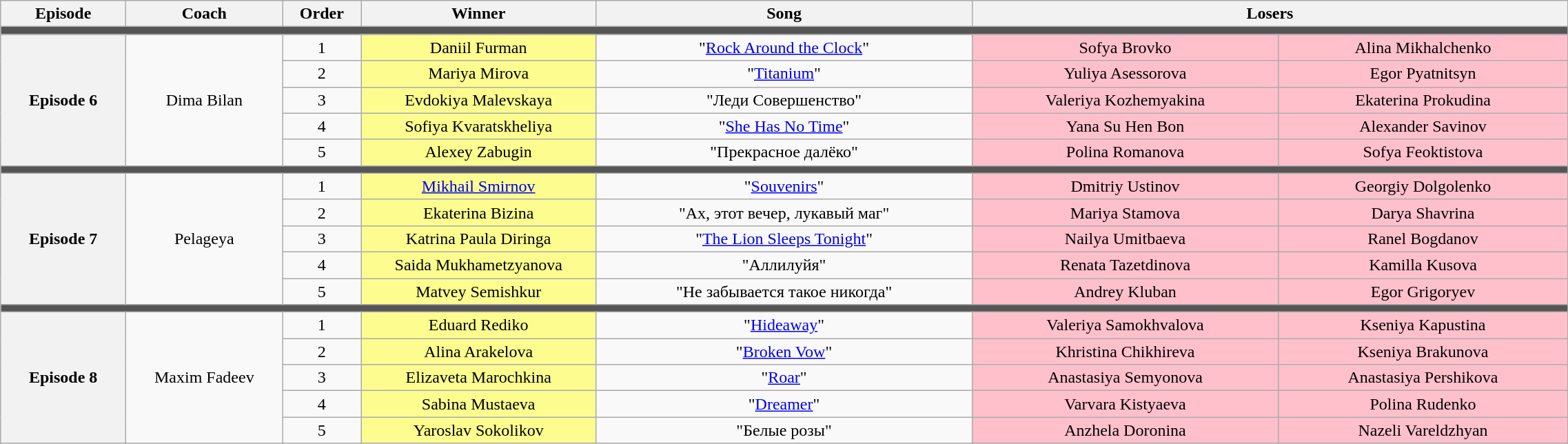<table class="wikitable" style="text-align: center; width:120%;">
<tr>
<th style="width:08%;">Episode</th>
<th style="width:10%;">Coach</th>
<th style="width:05%;">Order</th>
<th style="width:15%;">Winner</th>
<th style="width:24%;">Song</th>
<th colspan=2 style="width:29%:">Losers</th>
</tr>
<tr>
<td colspan=7 style="background:#555;"></td>
</tr>
<tr>
<th rowspan=5>Episode 6 <br> </th>
<td rowspan=5>Dima Bilan</td>
<td>1</td>
<td style="background:#fdfc8f">Daniil Furman</td>
<td>"<a href='#'>Rock Around the Clock</a>"</td>
<td style="background:pink">Sofya Brovko</td>
<td style="background:pink">Alina Mikhalchenko</td>
</tr>
<tr>
<td>2</td>
<td style="background:#fdfc8f;">Mariya Mirova</td>
<td>"<a href='#'>Titanium</a>"</td>
<td style="background:pink">Yuliya Asessorova</td>
<td style="background:pink">Egor Pyatnitsyn</td>
</tr>
<tr>
<td>3</td>
<td style="background:#fdfc8f">Evdokiya Malevskaya</td>
<td>"Леди Совершенство"</td>
<td style="background:pink">Valeriya Kozhemyakina</td>
<td style="background:pink">Ekaterina Prokudina</td>
</tr>
<tr>
<td>4</td>
<td style="background:#fdfc8f">Sofiya Kvaratskheliya</td>
<td>"<a href='#'>She Has No Time</a>"</td>
<td style="background:pink">Yana Su Hen Bon</td>
<td style="background:pink">Alexander Savinov</td>
</tr>
<tr>
<td>5</td>
<td style="background:#fdfc8f">Alexey Zabugin</td>
<td>"Прекрасное далёко"</td>
<td style="background:pink">Polina Romanova</td>
<td style="background:pink">Sofya Feoktistova</td>
</tr>
<tr>
<td colspan="7" style="background:#555;"></td>
</tr>
<tr>
<th rowspan=5>Episode 7 <br> </th>
<td rowspan=5>Pelageya</td>
<td>1</td>
<td style="background:#fdfc8f;"><a href='#'>Mikhail Smirnov</a></td>
<td>"<a href='#'>Souvenirs</a>"</td>
<td style="background:pink">Dmitriy Ustinov</td>
<td style="background:pink">Georgiy Dolgolenko</td>
</tr>
<tr>
<td>2</td>
<td style="background:#fdfc8f;">Ekaterina Bizina</td>
<td>"Ах, этот вечер, лукавый маг"</td>
<td style="background:pink">Mariya Stamova</td>
<td style="background:pink">Darya Shavrina</td>
</tr>
<tr>
<td>3</td>
<td style="background:#fdfc8f;">Katrina Paula Diringa</td>
<td>"<a href='#'>The Lion Sleeps Tonight</a>"</td>
<td style="background:pink">Nailya Umitbaeva</td>
<td style="background:pink">Ranel Bogdanov</td>
</tr>
<tr>
<td>4</td>
<td style="background:#fdfc8f;">Saida Mukhametzyanova</td>
<td>"Аллилуйя"</td>
<td style="background:pink">Renata Tazetdinova</td>
<td style="background:pink">Kamilla Kusova</td>
</tr>
<tr>
<td>5</td>
<td style="background:#fdfc8f;">Matvey Semishkur</td>
<td>"Не забывается такое никогда"</td>
<td style="background:pink">Andrey Kluban</td>
<td style="background:pink">Egor Grigoryev</td>
</tr>
<tr>
<td colspan="7" style="background:#555;"></td>
</tr>
<tr>
<th rowspan=5>Episode 8 <br> </th>
<td rowspan=5>Maxim Fadeev</td>
<td>1</td>
<td style="background:#fdfc8f;">Eduard Rediko</td>
<td>"<a href='#'>Hideaway</a>"</td>
<td style="background:pink">Valeriya Samokhvalova</td>
<td style="background:pink">Kseniya Kapustina</td>
</tr>
<tr>
<td>2</td>
<td style="background:#fdfc8f;">Alina Arakelova</td>
<td>"<a href='#'>Broken Vow</a>"</td>
<td style="background:pink">Khristina Chikhireva</td>
<td style="background:pink">Kseniya Brakunova</td>
</tr>
<tr>
<td>3</td>
<td style="background:#fdfc8f;">Elizaveta Marochkina</td>
<td>"<a href='#'>Roar</a>"</td>
<td style="background:pink">Anastasiya Semyonova</td>
<td style="background:pink">Anastasiya Pershikova</td>
</tr>
<tr>
<td>4</td>
<td style="background:#fdfc8f;">Sabina Mustaeva</td>
<td>"<a href='#'>Dreamer</a>"</td>
<td style="background:pink">Varvara Kistyaeva</td>
<td style="background:pink">Polina Rudenko</td>
</tr>
<tr>
<td>5</td>
<td style="background:#fdfc8f;">Yaroslav Sokolikov</td>
<td>"Белые розы"</td>
<td style="background:pink">Anzhela Doronina</td>
<td style="background:pink">Nazeli Vareldzhyan</td>
</tr>
</table>
